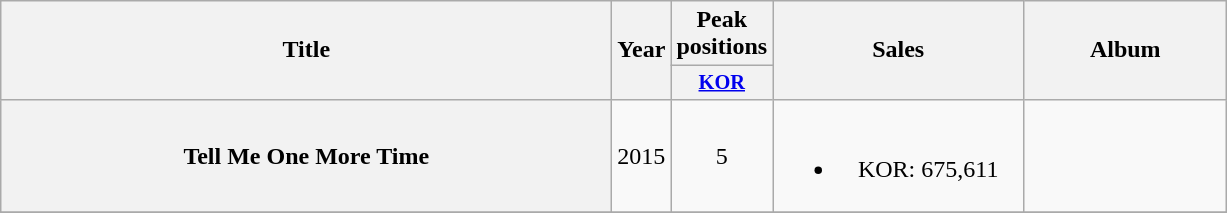<table class="wikitable plainrowheaders" style="text-align:center;">
<tr>
<th scope="col" rowspan="2" style="width:25em;">Title</th>
<th scope="col" rowspan="2" style="width:2em;">Year</th>
<th scope="col" colspan="1">Peak positions</th>
<th scope="col" rowspan="2" style="width:10em;">Sales</th>
<th scope="col" rowspan="2" style="width:8em;">Album</th>
</tr>
<tr>
<th scope="col" style="width:2.5em;font-size:85%;"><a href='#'>KOR</a><br></th>
</tr>
<tr>
<th scope="row">Tell Me One More Time </th>
<td>2015</td>
<td>5</td>
<td><br><ul><li>KOR: 675,611</li></ul></td>
<td></td>
</tr>
<tr>
</tr>
</table>
